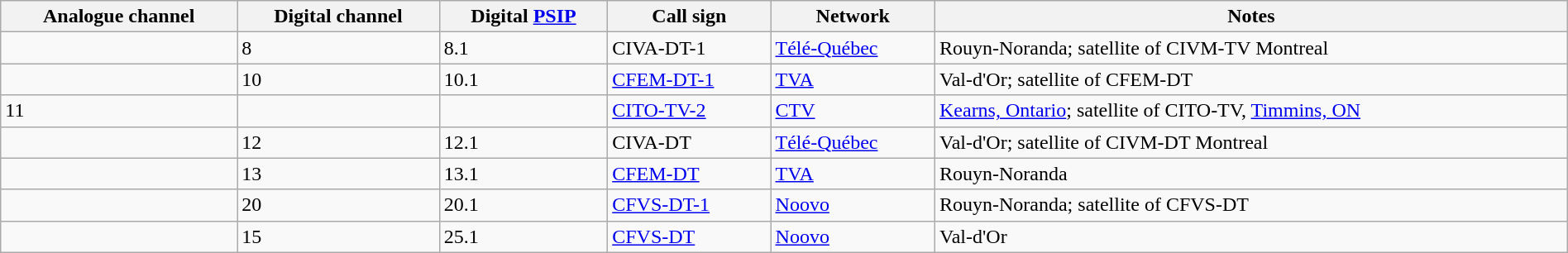<table class="wikitable sortable" width="100%">
<tr>
<th>Analogue channel</th>
<th>Digital channel</th>
<th>Digital <a href='#'>PSIP</a></th>
<th>Call sign</th>
<th>Network</th>
<th>Notes</th>
</tr>
<tr>
<td></td>
<td>8</td>
<td>8.1</td>
<td>CIVA-DT-1</td>
<td><a href='#'>Télé-Québec</a></td>
<td>Rouyn-Noranda; satellite of CIVM-TV Montreal</td>
</tr>
<tr>
<td></td>
<td>10</td>
<td>10.1</td>
<td><a href='#'>CFEM-DT-1</a></td>
<td><a href='#'>TVA</a></td>
<td>Val-d'Or; satellite of CFEM-DT</td>
</tr>
<tr>
<td>11</td>
<td></td>
<td></td>
<td><a href='#'>CITO-TV-2</a></td>
<td><a href='#'>CTV</a></td>
<td><a href='#'>Kearns, Ontario</a>; satellite of CITO-TV, <a href='#'>Timmins, ON</a></td>
</tr>
<tr>
<td></td>
<td>12</td>
<td>12.1</td>
<td>CIVA-DT</td>
<td><a href='#'>Télé-Québec</a></td>
<td>Val-d'Or; satellite of CIVM-DT Montreal</td>
</tr>
<tr>
<td></td>
<td>13</td>
<td>13.1</td>
<td><a href='#'>CFEM-DT</a></td>
<td><a href='#'>TVA</a></td>
<td>Rouyn-Noranda</td>
</tr>
<tr>
<td></td>
<td>20</td>
<td>20.1</td>
<td><a href='#'>CFVS-DT-1</a></td>
<td><a href='#'>Noovo</a></td>
<td>Rouyn-Noranda; satellite of CFVS-DT</td>
</tr>
<tr>
<td></td>
<td>15</td>
<td>25.1</td>
<td><a href='#'>CFVS-DT</a></td>
<td><a href='#'>Noovo</a></td>
<td>Val-d'Or</td>
</tr>
</table>
